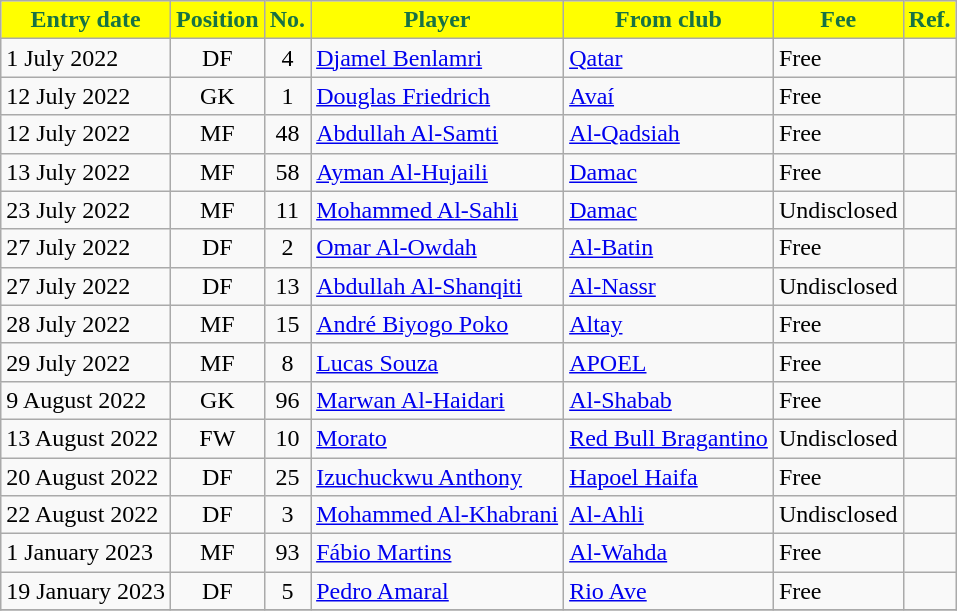<table class="wikitable sortable">
<tr>
<th style="background:#FFFF00; color:#177245;">Entry date</th>
<th style="background:#FFFF00; color:#177245;">Position</th>
<th style="background:#FFFF00; color:#177245;">No.</th>
<th style="background:#FFFF00; color:#177245;">Player</th>
<th style="background:#FFFF00; color:#177245;">From club</th>
<th style="background:#FFFF00; color:#177245;">Fee</th>
<th style="background:#FFFF00; color:#177245;">Ref.</th>
</tr>
<tr>
<td>1 July 2022</td>
<td style="text-align:center;">DF</td>
<td style="text-align:center;">4</td>
<td style="text-align:left;"> <a href='#'>Djamel Benlamri</a></td>
<td style="text-align:left;"> <a href='#'>Qatar</a></td>
<td>Free</td>
<td></td>
</tr>
<tr>
<td>12 July 2022</td>
<td style="text-align:center;">GK</td>
<td style="text-align:center;">1</td>
<td style="text-align:left;"> <a href='#'>Douglas Friedrich</a></td>
<td style="text-align:left;"> <a href='#'>Avaí</a></td>
<td>Free</td>
<td></td>
</tr>
<tr>
<td>12 July 2022</td>
<td style="text-align:center;">MF</td>
<td style="text-align:center;">48</td>
<td style="text-align:left;"> <a href='#'>Abdullah Al-Samti</a></td>
<td style="text-align:left;"> <a href='#'>Al-Qadsiah</a></td>
<td>Free</td>
<td></td>
</tr>
<tr>
<td>13 July 2022</td>
<td style="text-align:center;">MF</td>
<td style="text-align:center;">58</td>
<td style="text-align:left;"> <a href='#'>Ayman Al-Hujaili</a></td>
<td style="text-align:left;"> <a href='#'>Damac</a></td>
<td>Free</td>
<td></td>
</tr>
<tr>
<td>23 July 2022</td>
<td style="text-align:center;">MF</td>
<td style="text-align:center;">11</td>
<td style="text-align:left;"> <a href='#'>Mohammed Al-Sahli</a></td>
<td style="text-align:left;"> <a href='#'>Damac</a></td>
<td>Undisclosed</td>
<td></td>
</tr>
<tr>
<td>27 July 2022</td>
<td style="text-align:center;">DF</td>
<td style="text-align:center;">2</td>
<td style="text-align:left;"> <a href='#'>Omar Al-Owdah</a></td>
<td style="text-align:left;"> <a href='#'>Al-Batin</a></td>
<td>Free</td>
<td></td>
</tr>
<tr>
<td>27 July 2022</td>
<td style="text-align:center;">DF</td>
<td style="text-align:center;">13</td>
<td style="text-align:left;"> <a href='#'>Abdullah Al-Shanqiti</a></td>
<td style="text-align:left;"> <a href='#'>Al-Nassr</a></td>
<td>Undisclosed</td>
<td></td>
</tr>
<tr>
<td>28 July 2022</td>
<td style="text-align:center;">MF</td>
<td style="text-align:center;">15</td>
<td style="text-align:left;"> <a href='#'>André Biyogo Poko</a></td>
<td style="text-align:left;"> <a href='#'>Altay</a></td>
<td>Free</td>
<td></td>
</tr>
<tr>
<td>29 July 2022</td>
<td style="text-align:center;">MF</td>
<td style="text-align:center;">8</td>
<td style="text-align:left;"> <a href='#'>Lucas Souza</a></td>
<td style="text-align:left;"> <a href='#'>APOEL</a></td>
<td>Free</td>
<td></td>
</tr>
<tr>
<td>9 August 2022</td>
<td style="text-align:center;">GK</td>
<td style="text-align:center;">96</td>
<td style="text-align:left;"> <a href='#'>Marwan Al-Haidari</a></td>
<td style="text-align:left;"> <a href='#'>Al-Shabab</a></td>
<td>Free</td>
<td></td>
</tr>
<tr>
<td>13 August 2022</td>
<td style="text-align:center;">FW</td>
<td style="text-align:center;">10</td>
<td style="text-align:left;"> <a href='#'>Morato</a></td>
<td style="text-align:left;"> <a href='#'>Red Bull Bragantino</a></td>
<td>Undisclosed</td>
<td></td>
</tr>
<tr>
<td>20 August 2022</td>
<td style="text-align:center;">DF</td>
<td style="text-align:center;">25</td>
<td style="text-align:left;"> <a href='#'>Izuchuckwu Anthony</a></td>
<td style="text-align:left;"> <a href='#'>Hapoel Haifa</a></td>
<td>Free</td>
<td></td>
</tr>
<tr>
<td>22 August 2022</td>
<td style="text-align:center;">DF</td>
<td style="text-align:center;">3</td>
<td style="text-align:left;"> <a href='#'>Mohammed Al-Khabrani</a></td>
<td style="text-align:left;"> <a href='#'>Al-Ahli</a></td>
<td>Undisclosed</td>
<td></td>
</tr>
<tr>
<td>1 January 2023</td>
<td style="text-align:center;">MF</td>
<td style="text-align:center;">93</td>
<td style="text-align:left;"> <a href='#'>Fábio Martins</a></td>
<td style="text-align:left;"> <a href='#'>Al-Wahda</a></td>
<td>Free</td>
<td></td>
</tr>
<tr>
<td>19 January 2023</td>
<td style="text-align:center;">DF</td>
<td style="text-align:center;">5</td>
<td style="text-align:left;"> <a href='#'>Pedro Amaral</a></td>
<td style="text-align:left;"> <a href='#'>Rio Ave</a></td>
<td>Free</td>
<td></td>
</tr>
<tr>
</tr>
</table>
